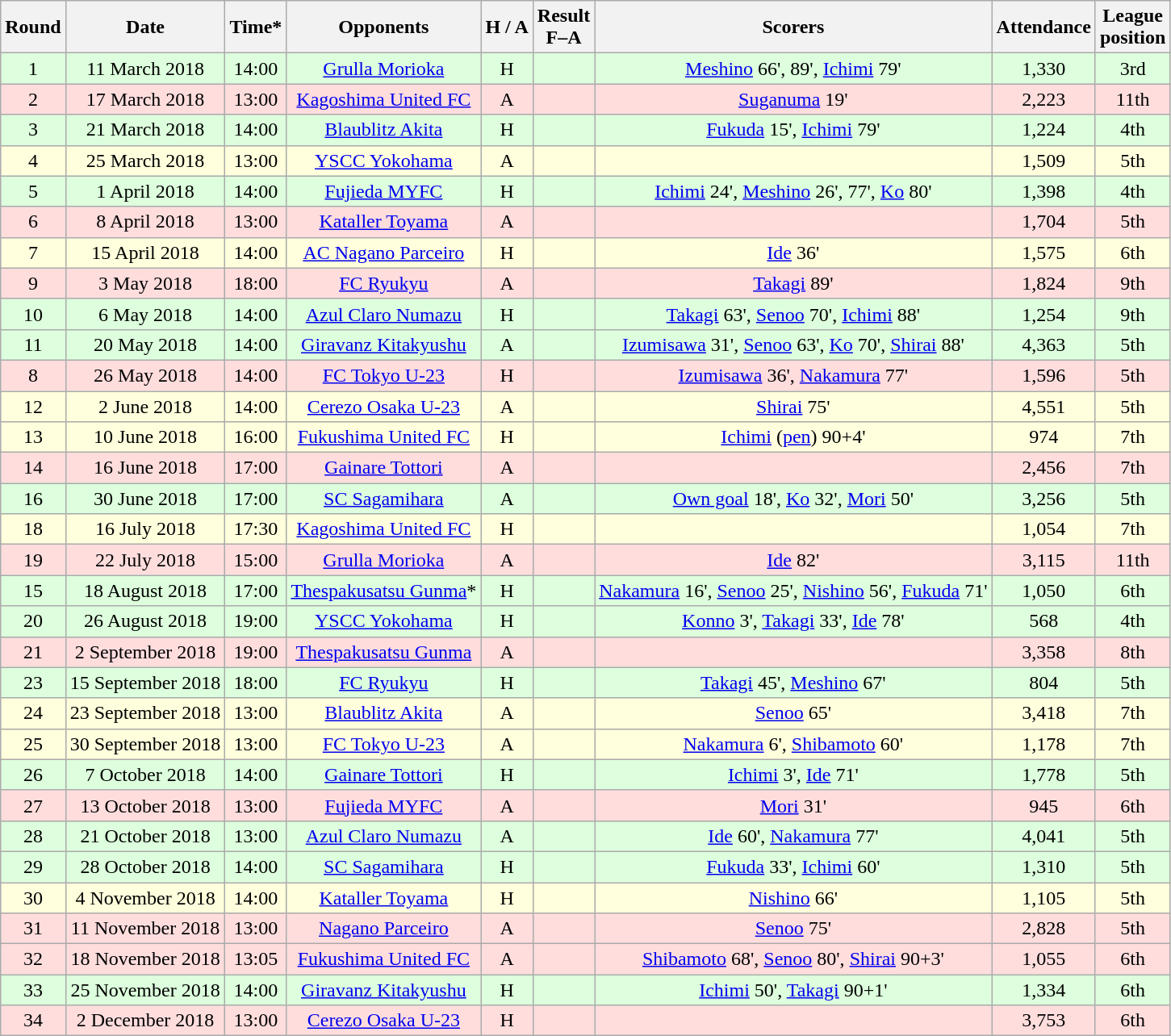<table class="wikitable" style="text-align:center">
<tr>
<th>Round</th>
<th>Date</th>
<th>Time*</th>
<th>Opponents</th>
<th>H / A</th>
<th>Result<br>F–A</th>
<th>Scorers</th>
<th>Attendance</th>
<th>League<br>position</th>
</tr>
<tr bgcolor="#ddffdd">
<td>1</td>
<td>11 March 2018</td>
<td>14:00</td>
<td><a href='#'>Grulla Morioka</a></td>
<td>H</td>
<td></td>
<td><a href='#'>Meshino</a> 66', 89', <a href='#'>Ichimi</a> 79'</td>
<td>1,330</td>
<td>3rd</td>
</tr>
<tr bgcolor="#ffdddd">
<td>2</td>
<td>17 March 2018</td>
<td>13:00</td>
<td><a href='#'>Kagoshima United FC</a></td>
<td>A</td>
<td></td>
<td><a href='#'>Suganuma</a> 19'</td>
<td>2,223</td>
<td>11th</td>
</tr>
<tr bgcolor="#ddffdd">
<td>3</td>
<td>21 March 2018</td>
<td>14:00</td>
<td><a href='#'>Blaublitz Akita</a></td>
<td>H</td>
<td></td>
<td><a href='#'>Fukuda</a> 15', <a href='#'>Ichimi</a> 79'</td>
<td>1,224</td>
<td>4th</td>
</tr>
<tr bgcolor="#ffffdd">
<td>4</td>
<td>25 March 2018</td>
<td>13:00</td>
<td><a href='#'>YSCC Yokohama</a></td>
<td>A</td>
<td></td>
<td></td>
<td>1,509</td>
<td>5th</td>
</tr>
<tr bgcolor="#ddffdd">
<td>5</td>
<td>1 April 2018</td>
<td>14:00</td>
<td><a href='#'>Fujieda MYFC</a></td>
<td>H</td>
<td></td>
<td><a href='#'>Ichimi</a> 24', <a href='#'>Meshino</a> 26', 77', <a href='#'>Ko</a> 80'</td>
<td>1,398</td>
<td>4th</td>
</tr>
<tr bgcolor="#ffdddd">
<td>6</td>
<td>8 April 2018</td>
<td>13:00</td>
<td><a href='#'>Kataller Toyama</a></td>
<td>A</td>
<td></td>
<td></td>
<td>1,704</td>
<td>5th</td>
</tr>
<tr bgcolor="#ffffdd">
<td>7</td>
<td>15 April 2018</td>
<td>14:00</td>
<td><a href='#'>AC Nagano Parceiro</a></td>
<td>H</td>
<td></td>
<td><a href='#'>Ide</a> 36'</td>
<td>1,575</td>
<td>6th</td>
</tr>
<tr bgcolor="#ffdddd">
<td>9</td>
<td>3 May 2018</td>
<td>18:00</td>
<td><a href='#'>FC Ryukyu</a></td>
<td>A</td>
<td></td>
<td><a href='#'>Takagi</a> 89'</td>
<td>1,824</td>
<td>9th</td>
</tr>
<tr bgcolor="#ddffdd">
<td>10</td>
<td>6 May 2018</td>
<td>14:00</td>
<td><a href='#'>Azul Claro Numazu</a></td>
<td>H</td>
<td></td>
<td><a href='#'>Takagi</a> 63', <a href='#'>Senoo</a> 70', <a href='#'>Ichimi</a> 88'</td>
<td>1,254</td>
<td>9th</td>
</tr>
<tr bgcolor="#ddffdd">
<td>11</td>
<td>20 May 2018</td>
<td>14:00</td>
<td><a href='#'>Giravanz Kitakyushu</a></td>
<td>A</td>
<td></td>
<td><a href='#'>Izumisawa</a> 31', <a href='#'>Senoo</a> 63', <a href='#'>Ko</a> 70', <a href='#'>Shirai</a> 88'</td>
<td>4,363</td>
<td>5th</td>
</tr>
<tr bgcolor="#ffdddd">
<td>8</td>
<td>26 May 2018</td>
<td>14:00</td>
<td><a href='#'>FC Tokyo U-23</a></td>
<td>H</td>
<td></td>
<td><a href='#'>Izumisawa</a> 36', <a href='#'>Nakamura</a> 77'</td>
<td>1,596</td>
<td>5th</td>
</tr>
<tr bgcolor="#ffffdd">
<td>12</td>
<td>2 June 2018</td>
<td>14:00</td>
<td><a href='#'>Cerezo Osaka U-23</a></td>
<td>A</td>
<td></td>
<td><a href='#'>Shirai</a> 75'</td>
<td>4,551</td>
<td>5th</td>
</tr>
<tr bgcolor="#ffffdd">
<td>13</td>
<td>10 June 2018</td>
<td>16:00</td>
<td><a href='#'>Fukushima United FC</a></td>
<td>H</td>
<td></td>
<td><a href='#'>Ichimi</a> (<a href='#'>pen</a>) 90+4'</td>
<td>974</td>
<td>7th</td>
</tr>
<tr bgcolor="#ffdddd">
<td>14</td>
<td>16 June 2018</td>
<td>17:00</td>
<td><a href='#'>Gainare Tottori</a></td>
<td>A</td>
<td></td>
<td></td>
<td>2,456</td>
<td>7th</td>
</tr>
<tr bgcolor="#ddffdd">
<td>16</td>
<td>30 June 2018</td>
<td>17:00</td>
<td><a href='#'>SC Sagamihara</a></td>
<td>A</td>
<td></td>
<td><a href='#'>Own goal</a> 18', <a href='#'>Ko</a> 32', <a href='#'>Mori</a> 50'</td>
<td>3,256</td>
<td>5th</td>
</tr>
<tr bgcolor="#ffffdd">
<td>18</td>
<td>16 July 2018</td>
<td>17:30</td>
<td><a href='#'>Kagoshima United FC</a></td>
<td>H</td>
<td></td>
<td></td>
<td>1,054</td>
<td>7th</td>
</tr>
<tr bgcolor="#ffdddd">
<td>19</td>
<td>22 July 2018</td>
<td>15:00</td>
<td><a href='#'>Grulla Morioka</a></td>
<td>A</td>
<td></td>
<td><a href='#'>Ide</a> 82'</td>
<td>3,115</td>
<td>11th</td>
</tr>
<tr bgcolor="#ddffdd">
<td>15</td>
<td>18 August 2018</td>
<td>17:00</td>
<td><a href='#'>Thespakusatsu Gunma</a>*</td>
<td>H</td>
<td></td>
<td><a href='#'>Nakamura</a> 16', <a href='#'>Senoo</a> 25', <a href='#'>Nishino</a> 56', <a href='#'>Fukuda</a> 71'</td>
<td>1,050</td>
<td>6th</td>
</tr>
<tr bgcolor="#ddffdd">
<td>20</td>
<td>26 August 2018</td>
<td>19:00</td>
<td><a href='#'>YSCC Yokohama</a></td>
<td>H</td>
<td></td>
<td><a href='#'>Konno</a> 3', <a href='#'>Takagi</a> 33', <a href='#'>Ide</a> 78'</td>
<td>568</td>
<td>4th</td>
</tr>
<tr bgcolor="#ffdddd">
<td>21</td>
<td>2 September 2018</td>
<td>19:00</td>
<td><a href='#'>Thespakusatsu Gunma</a></td>
<td>A</td>
<td></td>
<td></td>
<td>3,358</td>
<td>8th</td>
</tr>
<tr bgcolor="#ddffdd">
<td>23</td>
<td>15 September 2018</td>
<td>18:00</td>
<td><a href='#'>FC Ryukyu</a></td>
<td>H</td>
<td></td>
<td><a href='#'>Takagi</a> 45', <a href='#'>Meshino</a> 67'</td>
<td>804</td>
<td>5th</td>
</tr>
<tr bgcolor="#ffffdd">
<td>24</td>
<td>23 September 2018</td>
<td>13:00</td>
<td><a href='#'>Blaublitz Akita</a></td>
<td>A</td>
<td></td>
<td><a href='#'>Senoo</a> 65'</td>
<td>3,418</td>
<td>7th</td>
</tr>
<tr bgcolor="#ffffdd">
<td>25</td>
<td>30 September 2018</td>
<td>13:00</td>
<td><a href='#'>FC Tokyo U-23</a></td>
<td>A</td>
<td></td>
<td><a href='#'>Nakamura</a> 6', <a href='#'>Shibamoto</a> 60'</td>
<td>1,178</td>
<td>7th</td>
</tr>
<tr bgcolor="#ddffdd">
<td>26</td>
<td>7 October 2018</td>
<td>14:00</td>
<td><a href='#'>Gainare Tottori</a></td>
<td>H</td>
<td></td>
<td><a href='#'>Ichimi</a> 3', <a href='#'>Ide</a> 71'</td>
<td>1,778</td>
<td>5th</td>
</tr>
<tr bgcolor="#ffdddd">
<td>27</td>
<td>13 October 2018</td>
<td>13:00</td>
<td><a href='#'>Fujieda MYFC</a></td>
<td>A</td>
<td></td>
<td><a href='#'>Mori</a> 31'</td>
<td>945</td>
<td>6th</td>
</tr>
<tr bgcolor="#ddffdd">
<td>28</td>
<td>21 October 2018</td>
<td>13:00</td>
<td><a href='#'>Azul Claro Numazu</a></td>
<td>A</td>
<td></td>
<td><a href='#'>Ide</a> 60', <a href='#'>Nakamura</a> 77'</td>
<td>4,041</td>
<td>5th</td>
</tr>
<tr bgcolor="#ddffdd">
<td>29</td>
<td>28 October 2018</td>
<td>14:00</td>
<td><a href='#'>SC Sagamihara</a></td>
<td>H</td>
<td></td>
<td><a href='#'>Fukuda</a> 33', <a href='#'>Ichimi</a> 60'</td>
<td>1,310</td>
<td>5th</td>
</tr>
<tr bgcolor="#ffffdd">
<td>30</td>
<td>4 November 2018</td>
<td>14:00</td>
<td><a href='#'>Kataller Toyama</a></td>
<td>H</td>
<td></td>
<td><a href='#'>Nishino</a> 66'</td>
<td>1,105</td>
<td>5th</td>
</tr>
<tr bgcolor="#ffdddd">
<td>31</td>
<td>11 November 2018</td>
<td>13:00</td>
<td><a href='#'>Nagano Parceiro</a></td>
<td>A</td>
<td></td>
<td><a href='#'>Senoo</a> 75'</td>
<td>2,828</td>
<td>5th</td>
</tr>
<tr bgcolor="#ffdddd">
<td>32</td>
<td>18 November 2018</td>
<td>13:05</td>
<td><a href='#'>Fukushima United FC</a></td>
<td>A</td>
<td></td>
<td><a href='#'>Shibamoto</a> 68', <a href='#'>Senoo</a> 80', <a href='#'>Shirai</a> 90+3'</td>
<td>1,055</td>
<td>6th</td>
</tr>
<tr bgcolor="#ddffdd">
<td>33</td>
<td>25 November 2018</td>
<td>14:00</td>
<td><a href='#'>Giravanz Kitakyushu</a></td>
<td>H</td>
<td></td>
<td><a href='#'>Ichimi</a> 50', <a href='#'>Takagi</a> 90+1'</td>
<td>1,334</td>
<td>6th</td>
</tr>
<tr bgcolor="#ffdddd">
<td>34</td>
<td>2 December 2018</td>
<td>13:00</td>
<td><a href='#'>Cerezo Osaka U-23</a></td>
<td>H</td>
<td></td>
<td></td>
<td>3,753</td>
<td>6th</td>
</tr>
</table>
